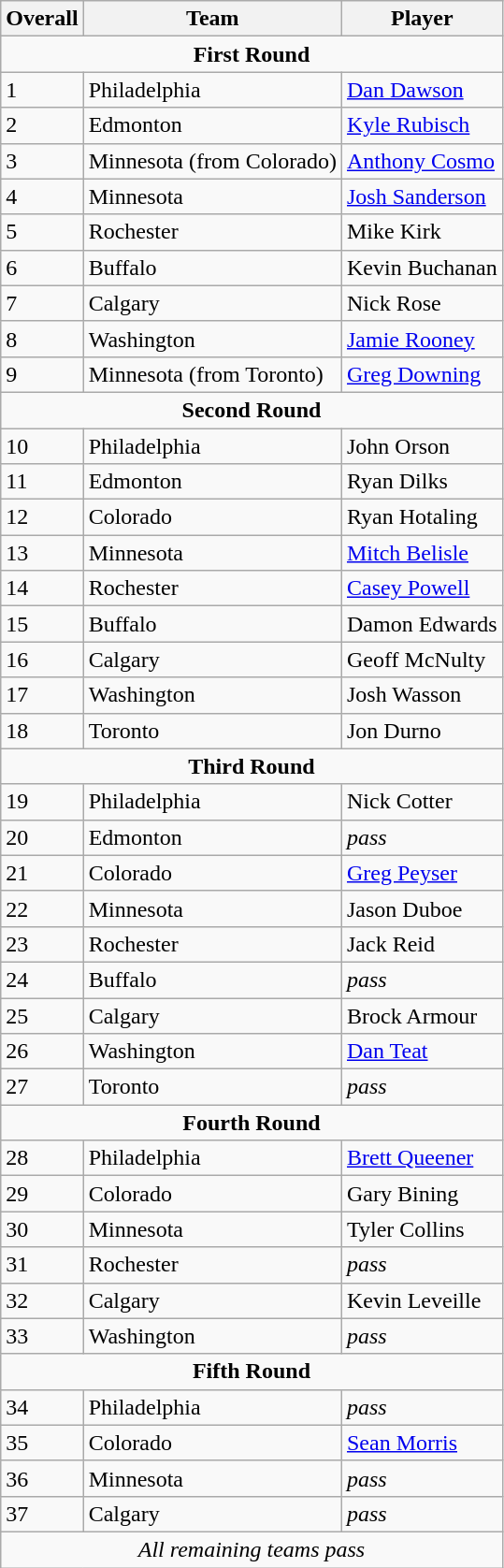<table class="wikitable">
<tr>
<th>Overall</th>
<th>Team</th>
<th>Player</th>
</tr>
<tr>
<td align="center" colspan="3"><strong>First Round</strong></td>
</tr>
<tr>
<td>1</td>
<td>Philadelphia</td>
<td><a href='#'>Dan Dawson</a></td>
</tr>
<tr>
<td>2</td>
<td>Edmonton</td>
<td><a href='#'>Kyle Rubisch</a></td>
</tr>
<tr>
<td>3</td>
<td>Minnesota (from Colorado)</td>
<td><a href='#'>Anthony Cosmo</a></td>
</tr>
<tr>
<td>4</td>
<td>Minnesota</td>
<td><a href='#'>Josh Sanderson</a></td>
</tr>
<tr>
<td>5</td>
<td>Rochester</td>
<td>Mike Kirk</td>
</tr>
<tr>
<td>6</td>
<td>Buffalo</td>
<td>Kevin Buchanan</td>
</tr>
<tr>
<td>7</td>
<td>Calgary</td>
<td>Nick Rose</td>
</tr>
<tr>
<td>8</td>
<td>Washington</td>
<td><a href='#'>Jamie Rooney</a></td>
</tr>
<tr>
<td>9</td>
<td>Minnesota (from Toronto)</td>
<td><a href='#'>Greg Downing</a></td>
</tr>
<tr>
<td align="center" colspan="3"><strong>Second Round</strong></td>
</tr>
<tr>
<td>10</td>
<td>Philadelphia</td>
<td>John Orson</td>
</tr>
<tr>
<td>11</td>
<td>Edmonton</td>
<td>Ryan Dilks</td>
</tr>
<tr>
<td>12</td>
<td>Colorado</td>
<td>Ryan Hotaling</td>
</tr>
<tr>
<td>13</td>
<td>Minnesota</td>
<td><a href='#'>Mitch Belisle</a></td>
</tr>
<tr>
<td>14</td>
<td>Rochester</td>
<td><a href='#'>Casey Powell</a></td>
</tr>
<tr>
<td>15</td>
<td>Buffalo</td>
<td>Damon Edwards</td>
</tr>
<tr>
<td>16</td>
<td>Calgary</td>
<td>Geoff McNulty</td>
</tr>
<tr>
<td>17</td>
<td>Washington</td>
<td>Josh Wasson</td>
</tr>
<tr>
<td>18</td>
<td>Toronto</td>
<td>Jon Durno</td>
</tr>
<tr>
<td align="center" colspan="3"><strong>Third Round</strong></td>
</tr>
<tr>
<td>19</td>
<td>Philadelphia</td>
<td>Nick Cotter</td>
</tr>
<tr>
<td>20</td>
<td>Edmonton</td>
<td><em>pass</em></td>
</tr>
<tr>
<td>21</td>
<td>Colorado</td>
<td><a href='#'>Greg Peyser</a></td>
</tr>
<tr>
<td>22</td>
<td>Minnesota</td>
<td>Jason Duboe</td>
</tr>
<tr>
<td>23</td>
<td>Rochester</td>
<td>Jack Reid</td>
</tr>
<tr>
<td>24</td>
<td>Buffalo</td>
<td><em>pass</em></td>
</tr>
<tr>
<td>25</td>
<td>Calgary</td>
<td>Brock Armour</td>
</tr>
<tr>
<td>26</td>
<td>Washington</td>
<td><a href='#'>Dan Teat</a></td>
</tr>
<tr>
<td>27</td>
<td>Toronto</td>
<td><em>pass</em></td>
</tr>
<tr>
<td align="center" colspan="3"><strong>Fourth Round</strong></td>
</tr>
<tr>
<td>28</td>
<td>Philadelphia</td>
<td><a href='#'>Brett Queener</a></td>
</tr>
<tr>
<td>29</td>
<td>Colorado</td>
<td>Gary Bining</td>
</tr>
<tr>
<td>30</td>
<td>Minnesota</td>
<td>Tyler Collins</td>
</tr>
<tr>
<td>31</td>
<td>Rochester</td>
<td><em>pass</em></td>
</tr>
<tr>
<td>32</td>
<td>Calgary</td>
<td>Kevin Leveille</td>
</tr>
<tr>
<td>33</td>
<td>Washington</td>
<td><em>pass</em></td>
</tr>
<tr>
<td align="center" colspan="3"><strong>Fifth Round</strong></td>
</tr>
<tr>
<td>34</td>
<td>Philadelphia</td>
<td><em>pass</em></td>
</tr>
<tr>
<td>35</td>
<td>Colorado</td>
<td><a href='#'>Sean Morris</a></td>
</tr>
<tr>
<td>36</td>
<td>Minnesota</td>
<td><em>pass</em></td>
</tr>
<tr>
<td>37</td>
<td>Calgary</td>
<td><em>pass</em></td>
</tr>
<tr>
<td align="center" colspan="3"><em>All remaining teams pass</em></td>
</tr>
</table>
